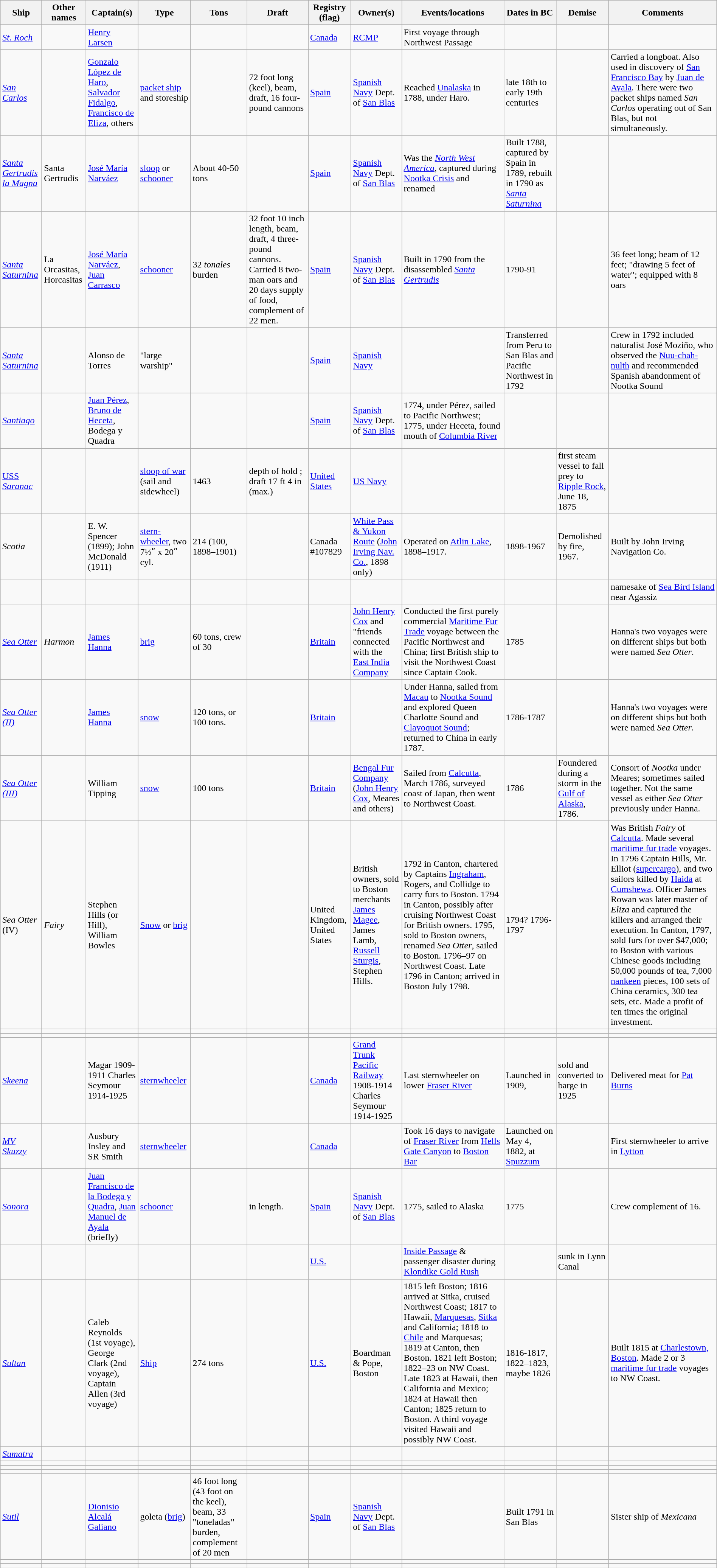<table class="wikitable sortable" style="width:100%">
<tr>
<th>Ship</th>
<th>Other names</th>
<th>Captain(s)</th>
<th>Type</th>
<th>Tons </th>
<th>Draft </th>
<th>Registry (flag)</th>
<th>Owner(s) </th>
<th>Events/locations</th>
<th>Dates in BC</th>
<th>Demise </th>
<th>Comments</th>
</tr>
<tr>
<td><em><a href='#'>St. Roch</a></em></td>
<td></td>
<td><a href='#'>Henry Larsen</a></td>
<td></td>
<td></td>
<td></td>
<td><a href='#'>Canada</a></td>
<td><a href='#'>RCMP</a></td>
<td>First voyage through Northwest Passage</td>
<td></td>
<td></td>
<td></td>
</tr>
<tr>
<td><em><a href='#'>San Carlos</a></em></td>
<td></td>
<td><a href='#'>Gonzalo López de Haro</a>, <a href='#'>Salvador Fidalgo</a>, <a href='#'>Francisco de Eliza</a>, others</td>
<td><a href='#'>packet ship</a> and storeship</td>
<td></td>
<td>72 foot long (keel),  beam,  draft, 16 four-pound cannons</td>
<td><a href='#'>Spain</a></td>
<td><a href='#'>Spanish Navy</a> Dept. of <a href='#'>San Blas</a></td>
<td>Reached <a href='#'>Unalaska</a> in 1788, under Haro.</td>
<td>late 18th to early 19th centuries</td>
<td></td>
<td>Carried a  longboat. Also used in discovery of <a href='#'>San Francisco Bay</a> by <a href='#'>Juan de Ayala</a>. There were two packet ships named <em>San Carlos</em> operating out of San Blas, but not simultaneously.</td>
</tr>
<tr>
<td><em><a href='#'>Santa Gertrudis la Magna</a></em></td>
<td>Santa Gertrudis</td>
<td><a href='#'>José María Narváez</a></td>
<td><a href='#'>sloop</a> or <a href='#'>schooner</a> </td>
<td>About 40-50 tons</td>
<td></td>
<td><a href='#'>Spain</a></td>
<td><a href='#'>Spanish Navy</a> Dept. of <a href='#'>San Blas</a></td>
<td>Was the <em><a href='#'>North West America</a></em>, captured during <a href='#'>Nootka Crisis</a> and renamed</td>
<td>Built 1788, captured by Spain in 1789, rebuilt in 1790 as <em><a href='#'>Santa Saturnina</a></em></td>
<td></td>
<td></td>
</tr>
<tr>
<td><em><a href='#'>Santa Saturnina</a></em></td>
<td>La Orcasitas, Horcasitas</td>
<td><a href='#'>José María Narváez</a>, <a href='#'>Juan Carrasco</a></td>
<td><a href='#'>schooner</a></td>
<td>32 <em>tonales</em> burden</td>
<td>32 foot 10 inch length,  beam,  draft, 4 three-pound cannons. Carried 8 two-man oars and 20 days supply of food, complement of 22 men.</td>
<td><a href='#'>Spain</a></td>
<td><a href='#'>Spanish Navy</a> Dept. of <a href='#'>San Blas</a></td>
<td>Built in 1790 from the disassembled <em><a href='#'>Santa Gertrudis</a></em></td>
<td>1790-91</td>
<td></td>
<td>36 feet long; beam of 12 feet; "drawing 5 feet of water"; equipped with 8 oars</td>
</tr>
<tr>
<td><em><a href='#'>Santa Saturnina</a></em></td>
<td></td>
<td>Alonso de Torres</td>
<td>"large warship"</td>
<td></td>
<td></td>
<td><a href='#'>Spain</a></td>
<td><a href='#'>Spanish Navy</a></td>
<td></td>
<td>Transferred from Peru to San Blas and Pacific Northwest in 1792</td>
<td></td>
<td>Crew in 1792 included naturalist José Moziño, who observed the <a href='#'>Nuu-chah-nulth</a> and recommended Spanish abandonment of Nootka Sound</td>
</tr>
<tr>
<td><em><a href='#'>Santiago</a></em></td>
<td></td>
<td><a href='#'>Juan Pérez</a>, <a href='#'>Bruno de Heceta</a>, Bodega y Quadra</td>
<td></td>
<td></td>
<td></td>
<td><a href='#'>Spain</a></td>
<td><a href='#'>Spanish Navy</a> Dept. of <a href='#'>San Blas</a></td>
<td>1774, under Pérez, sailed to Pacific Northwest; 1775, under Heceta, found mouth of <a href='#'>Columbia River</a></td>
<td></td>
<td></td>
<td></td>
</tr>
<tr>
<td><a href='#'>USS <em>Saranac</em></a></td>
<td></td>
<td></td>
<td><a href='#'>sloop of war</a> (sail and sidewheel)</td>
<td>1463</td>
<td>	depth of hold ; draft 17 ft 4 in (max.)</td>
<td><a href='#'>United States</a></td>
<td><a href='#'>US Navy</a></td>
<td></td>
<td></td>
<td>first steam vessel to fall prey to <a href='#'>Ripple Rock</a>, June 18, 1875</td>
<td></td>
</tr>
<tr>
<td><em>Scotia</em></td>
<td></td>
<td>E. W. Spencer (1899); John McDonald (1911)</td>
<td><a href='#'>stern-wheeler</a>, two 7½ʺ x 20ʺ cyl.</td>
<td>214 (100, 1898–1901)</td>
<td></td>
<td>Canada #107829</td>
<td><a href='#'>White Pass & Yukon Route</a> (<a href='#'>John Irving Nav. Co.</a>, 1898 only)</td>
<td>Operated on <a href='#'>Atlin Lake</a>, 1898–1917.</td>
<td>1898-1967</td>
<td>Demolished by fire, 1967.</td>
<td>Built by John Irving Navigation Co.</td>
</tr>
<tr>
<td></td>
<td></td>
<td></td>
<td></td>
<td></td>
<td></td>
<td></td>
<td></td>
<td></td>
<td></td>
<td></td>
<td>namesake of <a href='#'>Sea Bird Island</a> near Agassiz</td>
</tr>
<tr>
<td><em><a href='#'>Sea Otter</a></em></td>
<td><em>Harmon</em></td>
<td><a href='#'>James Hanna</a></td>
<td><a href='#'>brig</a></td>
<td>60 tons, crew of 30</td>
<td></td>
<td><a href='#'>Britain</a></td>
<td><a href='#'>John Henry Cox</a> and "friends connected with the <a href='#'>East India Company</a></td>
<td>Conducted the first purely commercial <a href='#'>Maritime Fur Trade</a> voyage  between the Pacific Northwest and China; first British ship to visit the Northwest Coast since Captain Cook.</td>
<td>1785</td>
<td></td>
<td>Hanna's two voyages were on different ships but both were named <em>Sea Otter</em>.</td>
</tr>
<tr>
<td><em><a href='#'>Sea Otter (II)</a></em></td>
<td></td>
<td><a href='#'>James Hanna</a></td>
<td><a href='#'>snow</a></td>
<td>120 tons, or 100 tons.</td>
<td></td>
<td><a href='#'>Britain</a></td>
<td></td>
<td>Under Hanna, sailed from <a href='#'>Macau</a> to <a href='#'>Nootka Sound</a> and explored Queen Charlotte Sound and <a href='#'>Clayoquot Sound</a>; returned to China in early 1787.</td>
<td>1786-1787</td>
<td></td>
<td>Hanna's two voyages were on different ships but both were named <em>Sea Otter</em>.</td>
</tr>
<tr>
<td><em><a href='#'>Sea Otter (III)</a></em></td>
<td></td>
<td>William Tipping</td>
<td><a href='#'>snow</a></td>
<td>100 tons</td>
<td></td>
<td><a href='#'>Britain</a></td>
<td><a href='#'>Bengal Fur Company</a> (<a href='#'>John Henry Cox</a>, Meares and others)</td>
<td>Sailed from <a href='#'>Calcutta</a>, March 1786, surveyed coast of Japan, then went to Northwest Coast.</td>
<td>1786</td>
<td>Foundered during a storm in the <a href='#'>Gulf of Alaska</a>, 1786.</td>
<td>Consort of <em>Nootka</em> under Meares; sometimes sailed together. Not the same vessel as either <em>Sea Otter</em> previously under Hanna.</td>
</tr>
<tr>
<td><em>Sea Otter</em> (IV)</td>
<td><em>Fairy</em></td>
<td>Stephen Hills (or Hill), William Bowles</td>
<td><a href='#'>Snow</a> or <a href='#'>brig</a></td>
<td></td>
<td></td>
<td>United Kingdom, United States</td>
<td>British owners, sold to Boston merchants <a href='#'>James Magee</a>, James Lamb, <a href='#'>Russell Sturgis</a>, Stephen Hills.</td>
<td>1792 in Canton, chartered by Captains <a href='#'>Ingraham</a>, Rogers, and Collidge to carry furs to Boston. 1794 in Canton, possibly after cruising Northwest Coast for British owners. 1795, sold to Boston owners, renamed <em>Sea Otter</em>, sailed to Boston. 1796–97 on Northwest Coast. Late 1796 in Canton; arrived in Boston July 1798.</td>
<td>1794? 1796-1797</td>
<td></td>
<td>Was British <em>Fairy</em> of <a href='#'>Calcutta</a>. Made several <a href='#'>maritime fur trade</a> voyages. In 1796 Captain Hills, Mr. Elliot (<a href='#'>supercargo</a>), and two sailors killed by <a href='#'>Haida</a> at <a href='#'>Cumshewa</a>. Officer James Rowan was later master of <em>Eliza</em> and captured the killers and arranged their execution. In Canton, 1797, sold furs for over $47,000; to Boston with various Chinese goods including 50,000 pounds of tea, 7,000 <a href='#'>nankeen</a> pieces, 100 sets of China ceramics, 300 tea sets, etc. Made a profit of ten times the original investment.</td>
</tr>
<tr>
<td></td>
<td></td>
<td></td>
<td></td>
<td></td>
<td></td>
<td></td>
<td></td>
<td></td>
<td></td>
<td></td>
<td></td>
</tr>
<tr>
<td></td>
<td></td>
<td></td>
<td></td>
<td></td>
<td></td>
<td></td>
<td></td>
<td></td>
<td></td>
<td></td>
<td></td>
</tr>
<tr>
<td><em><a href='#'>Skeena</a></em></td>
<td></td>
<td>Magar 1909-1911 Charles Seymour 1914-1925</td>
<td><a href='#'>sternwheeler</a></td>
<td></td>
<td></td>
<td><a href='#'>Canada</a></td>
<td><a href='#'>Grand Trunk Pacific Railway</a> 1908-1914 Charles Seymour 1914-1925</td>
<td>Last sternwheeler on lower <a href='#'>Fraser River</a></td>
<td>Launched in 1909,</td>
<td>sold and converted to barge in 1925</td>
<td>Delivered meat for <a href='#'>Pat Burns</a></td>
</tr>
<tr>
<td><em><a href='#'>MV Skuzzy</a></em></td>
<td></td>
<td>Ausbury Insley and SR Smith</td>
<td><a href='#'>sternwheeler</a></td>
<td></td>
<td></td>
<td><a href='#'>Canada</a></td>
<td></td>
<td>Took 16 days to navigate  of <a href='#'>Fraser River</a> from <a href='#'>Hells Gate Canyon</a> to <a href='#'>Boston Bar</a></td>
<td>Launched on May 4, 1882, at <a href='#'>Spuzzum</a></td>
<td></td>
<td>First sternwheeler to arrive in <a href='#'>Lytton</a></td>
</tr>
<tr>
<td><em><a href='#'>Sonora</a></em></td>
<td></td>
<td><a href='#'>Juan Francisco de la Bodega y Quadra</a>, <a href='#'>Juan Manuel de Ayala</a> (briefly)</td>
<td><a href='#'>schooner</a></td>
<td></td>
<td> in length.</td>
<td><a href='#'>Spain</a></td>
<td><a href='#'>Spanish Navy</a> Dept. of <a href='#'>San Blas</a></td>
<td>1775, sailed to Alaska</td>
<td>1775</td>
<td></td>
<td>Crew complement of 16.</td>
</tr>
<tr>
<td></td>
<td></td>
<td></td>
<td></td>
<td></td>
<td></td>
<td><a href='#'>U.S.</a></td>
<td></td>
<td><a href='#'>Inside Passage</a> & passenger disaster during <a href='#'>Klondike Gold Rush</a></td>
<td></td>
<td>sunk in Lynn Canal</td>
<td></td>
</tr>
<tr>
<td><em><a href='#'>Sultan</a></em></td>
<td></td>
<td>Caleb Reynolds (1st voyage), George Clark (2nd voyage), Captain Allen (3rd voyage)</td>
<td><a href='#'>Ship</a></td>
<td>274 tons</td>
<td></td>
<td><a href='#'>U.S.</a></td>
<td>Boardman & Pope, Boston</td>
<td>1815 left Boston; 1816 arrived at Sitka, cruised Northwest Coast; 1817 to Hawaii, <a href='#'>Marquesas</a>, <a href='#'>Sitka</a> and California; 1818 to <a href='#'>Chile</a> and Marquesas; 1819 at Canton, then Boston. 1821 left Boston; 1822–23 on NW Coast. Late 1823 at Hawaii, then California and Mexico; 1824 at Hawaii then Canton; 1825 return to Boston. A third voyage visited Hawaii and possibly NW Coast.</td>
<td>1816-1817, 1822–1823, maybe 1826</td>
<td></td>
<td>Built 1815 at <a href='#'>Charlestown, Boston</a>. Made 2 or 3 <a href='#'>maritime fur trade</a> voyages to NW Coast.</td>
</tr>
<tr>
<td><em><a href='#'>Sumatra</a></em></td>
<td></td>
<td></td>
<td></td>
<td></td>
<td></td>
<td></td>
<td></td>
<td></td>
<td></td>
<td></td>
<td></td>
</tr>
<tr>
<td></td>
<td></td>
<td></td>
<td></td>
<td></td>
<td></td>
<td></td>
<td></td>
<td></td>
<td></td>
<td></td>
<td></td>
</tr>
<tr>
<td></td>
<td></td>
<td></td>
<td></td>
<td></td>
<td></td>
<td></td>
<td></td>
<td></td>
<td></td>
<td></td>
<td></td>
</tr>
<tr>
<td></td>
<td></td>
<td></td>
<td></td>
<td></td>
<td></td>
<td></td>
<td></td>
<td></td>
<td></td>
<td></td>
<td></td>
</tr>
<tr>
<td><em><a href='#'>Sutil</a></em></td>
<td></td>
<td><a href='#'>Dionisio Alcalá Galiano</a></td>
<td>goleta (<a href='#'>brig</a>)</td>
<td>46 foot long (43 foot on the keel),  beam, 33 "toneladas" burden, complement of 20 men</td>
<td></td>
<td><a href='#'>Spain</a></td>
<td><a href='#'>Spanish Navy</a> Dept. of <a href='#'>San Blas</a></td>
<td></td>
<td>Built 1791 in San Blas</td>
<td></td>
<td>Sister ship of <em>Mexicana</em></td>
</tr>
<tr>
<td></td>
<td></td>
<td></td>
<td></td>
<td></td>
<td></td>
<td></td>
<td></td>
<td></td>
<td></td>
<td></td>
<td></td>
</tr>
<tr>
<td></td>
<td></td>
<td></td>
<td></td>
<td></td>
<td></td>
<td></td>
<td></td>
<td></td>
<td></td>
<td></td>
<td></td>
</tr>
</table>
